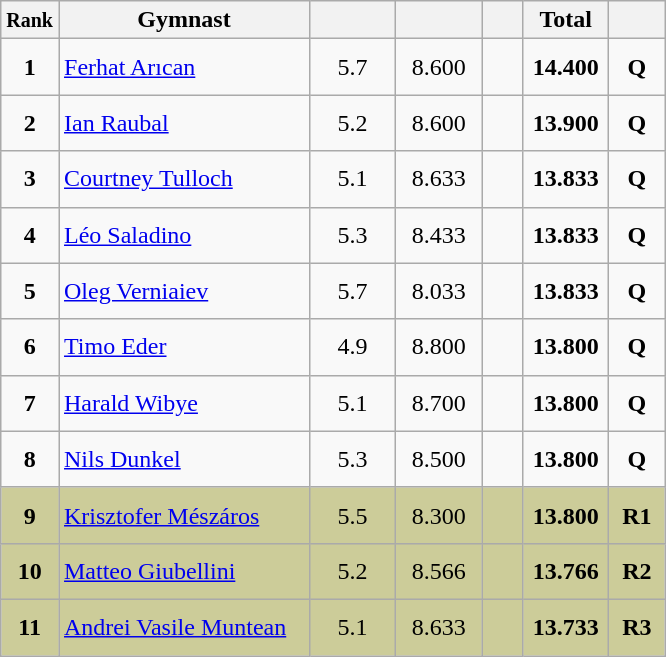<table style="text-align:center;" class="wikitable sortable">
<tr>
<th scope="col" style="width:15px;"><small>Rank</small></th>
<th scope="col" style="width:160px;">Gymnast</th>
<th scope="col" style="width:50px;"><small></small></th>
<th scope="col" style="width:50px;"><small></small></th>
<th scope="col" style="width:20px;"><small></small></th>
<th scope="col" style="width:50px;">Total</th>
<th scope="col" style="width:30px;"><small></small></th>
</tr>
<tr>
<td scope="row" style="text-align:center"><strong>1</strong></td>
<td style="height:30px; text-align:left;"> <a href='#'>Ferhat Arıcan</a></td>
<td>5.7</td>
<td>8.600</td>
<td></td>
<td><strong>14.400</strong></td>
<td><strong>Q</strong></td>
</tr>
<tr>
<td scope="row" style="text-align:center"><strong>2</strong></td>
<td style="height:30px; text-align:left;"> <a href='#'>Ian Raubal</a></td>
<td>5.2</td>
<td>8.600</td>
<td></td>
<td><strong>13.900</strong></td>
<td><strong>Q</strong></td>
</tr>
<tr>
<td scope="row" style="text-align:center"><strong>3</strong></td>
<td style="height:30px; text-align:left;"> <a href='#'>Courtney Tulloch</a></td>
<td>5.1</td>
<td>8.633</td>
<td></td>
<td><strong>13.833</strong></td>
<td><strong>Q</strong></td>
</tr>
<tr>
<td scope="row" style="text-align:center"><strong>4</strong></td>
<td style="height:30px; text-align:left;"> <a href='#'>Léo Saladino</a></td>
<td>5.3</td>
<td>8.433</td>
<td></td>
<td><strong>13.833</strong></td>
<td><strong>Q</strong></td>
</tr>
<tr>
<td scope="row" style="text-align:center"><strong>5</strong></td>
<td style="height:30px; text-align:left;"> <a href='#'>Oleg Verniaiev</a></td>
<td>5.7</td>
<td>8.033</td>
<td></td>
<td><strong>13.833</strong></td>
<td><strong>Q</strong></td>
</tr>
<tr>
<td scope="row" style="text-align:center"><strong>6</strong></td>
<td style="height:30px; text-align:left;"> <a href='#'>Timo Eder</a></td>
<td>4.9</td>
<td>8.800</td>
<td></td>
<td><strong>13.800</strong></td>
<td><strong>Q</strong></td>
</tr>
<tr>
<td scope="row" style="text-align:center"><strong>7</strong></td>
<td style="height:30px; text-align:left;"> <a href='#'>Harald Wibye</a></td>
<td>5.1</td>
<td>8.700</td>
<td></td>
<td><strong>13.800</strong></td>
<td><strong>Q</strong></td>
</tr>
<tr>
<td scope="row" style="text-align:center"><strong>8</strong></td>
<td style="height:30px; text-align:left;"> <a href='#'>Nils Dunkel</a></td>
<td>5.3</td>
<td>8.500</td>
<td></td>
<td><strong>13.800</strong></td>
<td><strong>Q</strong></td>
</tr>
<tr style="background:#cccc99;">
<td scope="row" style="text-align:center"><strong>9</strong></td>
<td style="height:30px; text-align:left;"> <a href='#'>Krisztofer Mészáros</a></td>
<td>5.5</td>
<td>8.300</td>
<td></td>
<td><strong>13.800</strong></td>
<td><strong>R1</strong></td>
</tr>
<tr style="background:#cccc99;">
<td scope="row" style="text-align:center"><strong>10</strong></td>
<td style="height:30px; text-align:left;"> <a href='#'>Matteo Giubellini</a></td>
<td>5.2</td>
<td>8.566</td>
<td></td>
<td><strong>13.766</strong></td>
<td><strong>R2</strong></td>
</tr>
<tr style="background:#cccc99;">
<td scope="row" style="text-align:center"><strong>11</strong></td>
<td style="height:30px; text-align:left;"> <a href='#'>Andrei Vasile Muntean</a></td>
<td>5.1</td>
<td>8.633</td>
<td></td>
<td><strong>13.733</strong></td>
<td><strong>R3</strong></td>
</tr>
</table>
